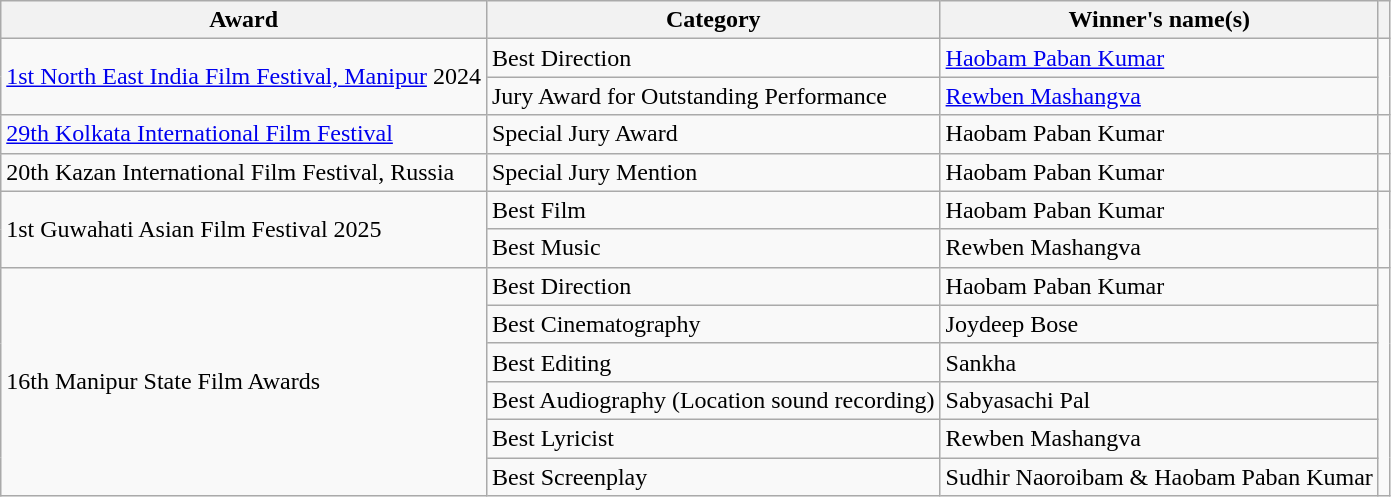<table class="wikitable">
<tr>
<th>Award</th>
<th>Category</th>
<th>Winner's name(s)</th>
<th></th>
</tr>
<tr>
<td rowspan="2"><a href='#'>1st North East India Film Festival, Manipur</a> 2024</td>
<td>Best Direction</td>
<td><a href='#'>Haobam Paban Kumar</a></td>
<td rowspan="2"></td>
</tr>
<tr>
<td>Jury Award for Outstanding Performance</td>
<td><a href='#'>Rewben Mashangva</a></td>
</tr>
<tr>
<td><a href='#'>29th Kolkata International Film Festival</a></td>
<td>Special Jury Award</td>
<td>Haobam Paban Kumar</td>
<td></td>
</tr>
<tr>
<td>20th Kazan International Film Festival, Russia</td>
<td>Special Jury Mention</td>
<td>Haobam Paban Kumar</td>
<td></td>
</tr>
<tr>
<td rowspan="2">1st Guwahati Asian Film Festival 2025</td>
<td>Best Film</td>
<td>Haobam Paban Kumar</td>
<td rowspan="2"></td>
</tr>
<tr>
<td>Best Music</td>
<td>Rewben Mashangva</td>
</tr>
<tr>
<td rowspan="6">16th Manipur State Film Awards</td>
<td>Best Direction</td>
<td>Haobam Paban Kumar</td>
<td rowspan="6"></td>
</tr>
<tr>
<td>Best Cinematography</td>
<td>Joydeep Bose</td>
</tr>
<tr>
<td>Best Editing</td>
<td>Sankha</td>
</tr>
<tr>
<td>Best Audiography (Location sound recording)</td>
<td>Sabyasachi Pal</td>
</tr>
<tr>
<td>Best Lyricist</td>
<td>Rewben Mashangva</td>
</tr>
<tr>
<td>Best Screenplay</td>
<td>Sudhir Naoroibam & Haobam Paban Kumar</td>
</tr>
</table>
